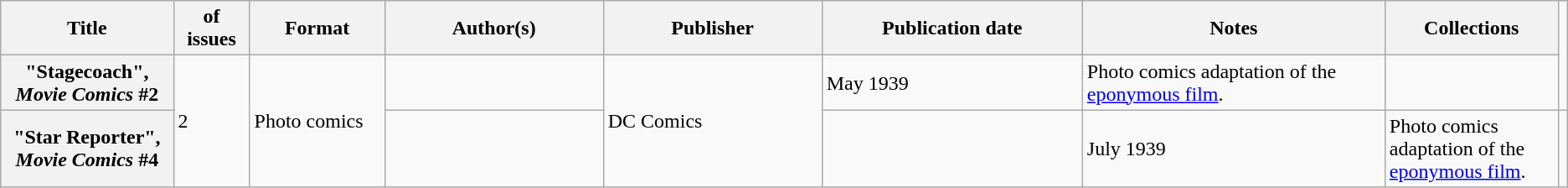<table class="wikitable">
<tr>
<th>Title</th>
<th style="width:40pt"> of issues</th>
<th style="width:75pt">Format</th>
<th style="width:125pt">Author(s)</th>
<th style="width:125pt">Publisher</th>
<th style="width:150pt">Publication date</th>
<th style="width:175pt">Notes</th>
<th>Collections</th>
</tr>
<tr>
<th>"Stagecoach", <em>Movie Comics</em> #2</th>
<td rowspan="2">2</td>
<td rowspan="2">Photo comics</td>
<td></td>
<td rowspan="2">DC Comics</td>
<td>May 1939</td>
<td>Photo comics adaptation of the <a href='#'>eponymous film</a>.</td>
<td></td>
</tr>
<tr>
<th>"Star Reporter", <em>Movie Comics</em> #4</th>
<td></td>
<td></td>
<td>July 1939</td>
<td>Photo comics adaptation of the <a href='#'>eponymous film</a>.</td>
<td></td>
</tr>
</table>
